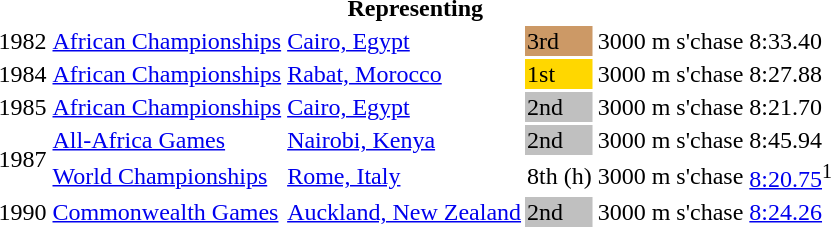<table>
<tr>
<th colspan="6">Representing </th>
</tr>
<tr>
<td>1982</td>
<td><a href='#'>African Championships</a></td>
<td><a href='#'>Cairo, Egypt</a></td>
<td bgcolor=cc9966>3rd</td>
<td>3000 m s'chase</td>
<td>8:33.40</td>
</tr>
<tr>
<td>1984</td>
<td><a href='#'>African Championships</a></td>
<td><a href='#'>Rabat, Morocco</a></td>
<td bgcolor=gold>1st</td>
<td>3000 m s'chase</td>
<td>8:27.88</td>
</tr>
<tr>
<td>1985</td>
<td><a href='#'>African Championships</a></td>
<td><a href='#'>Cairo, Egypt</a></td>
<td bgcolor=silver>2nd</td>
<td>3000 m s'chase</td>
<td>8:21.70</td>
</tr>
<tr>
<td rowspan=2>1987</td>
<td><a href='#'>All-Africa Games</a></td>
<td><a href='#'>Nairobi, Kenya</a></td>
<td bgcolor=silver>2nd</td>
<td>3000 m s'chase</td>
<td>8:45.94</td>
</tr>
<tr>
<td><a href='#'>World Championships</a></td>
<td><a href='#'>Rome, Italy</a></td>
<td>8th (h)</td>
<td>3000 m s'chase</td>
<td><a href='#'>8:20.75</a><sup>1</sup></td>
</tr>
<tr>
<td>1990</td>
<td><a href='#'>Commonwealth Games</a></td>
<td><a href='#'>Auckland, New Zealand</a></td>
<td bgcolor=silver>2nd</td>
<td>3000 m s'chase</td>
<td><a href='#'>8:24.26</a></td>
</tr>
</table>
